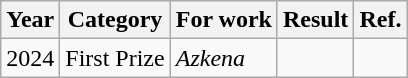<table class="wikitable sortable">
<tr>
<th>Year</th>
<th>Category</th>
<th>For work</th>
<th>Result</th>
<th>Ref.</th>
</tr>
<tr>
<td>2024</td>
<td>First Prize</td>
<td><em>Azkena</em></td>
<td></td>
<td></td>
</tr>
</table>
